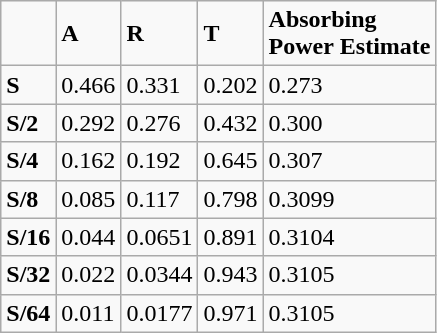<table class="wikitable">
<tr>
<td></td>
<td><strong>A</strong></td>
<td><strong>R</strong></td>
<td><strong>T</strong></td>
<td><strong>Absorbing</strong><br><strong>Power</strong> 
<strong>Estimate</strong></td>
</tr>
<tr>
<td><strong>S</strong></td>
<td>0.466</td>
<td>0.331</td>
<td>0.202</td>
<td>0.273</td>
</tr>
<tr>
<td><strong>S/2</strong></td>
<td>0.292</td>
<td>0.276</td>
<td>0.432</td>
<td>0.300</td>
</tr>
<tr>
<td><strong>S/4</strong></td>
<td>0.162</td>
<td>0.192</td>
<td>0.645</td>
<td>0.307</td>
</tr>
<tr>
<td><strong>S/8</strong></td>
<td>0.085</td>
<td>0.117</td>
<td>0.798</td>
<td>0.3099</td>
</tr>
<tr>
<td><strong>S/16</strong></td>
<td>0.044</td>
<td>0.0651</td>
<td>0.891</td>
<td>0.3104</td>
</tr>
<tr>
<td><strong>S/32</strong></td>
<td>0.022</td>
<td>0.0344</td>
<td>0.943</td>
<td>0.3105</td>
</tr>
<tr>
<td><strong>S/64</strong></td>
<td>0.011</td>
<td>0.0177</td>
<td>0.971</td>
<td>0.3105</td>
</tr>
</table>
